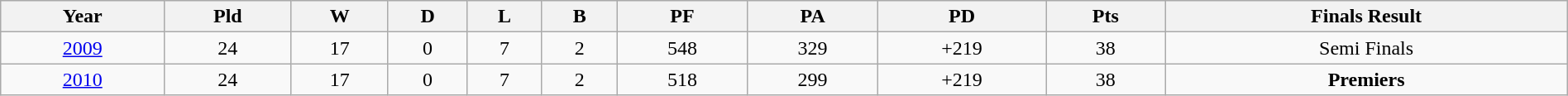<table class="wikitable" width="100%" style="text-align: center;">
<tr>
<th>Year</th>
<th>Pld</th>
<th>W</th>
<th>D</th>
<th>L</th>
<th>B</th>
<th>PF</th>
<th>PA</th>
<th>PD</th>
<th>Pts</th>
<th>Finals Result</th>
</tr>
<tr>
<td><a href='#'>2009</a></td>
<td>24</td>
<td>17</td>
<td>0</td>
<td>7</td>
<td>2</td>
<td>548</td>
<td>329</td>
<td>+219</td>
<td>38</td>
<td>Semi Finals</td>
</tr>
<tr>
<td><a href='#'>2010</a></td>
<td>24</td>
<td>17</td>
<td>0</td>
<td>7</td>
<td>2</td>
<td>518</td>
<td>299</td>
<td>+219</td>
<td>38</td>
<td><strong>Premiers</strong></td>
</tr>
</table>
